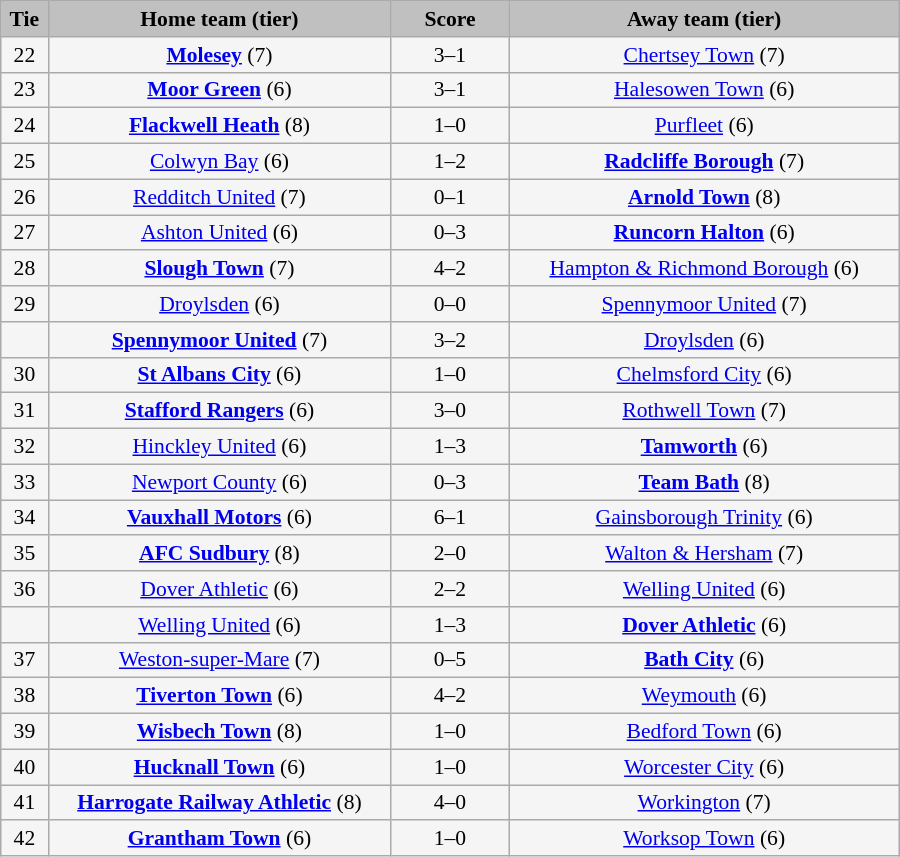<table class="wikitable" style="width: 600px; background:WhiteSmoke; text-align:center; font-size:90%">
<tr>
<td scope="col" style="width:  5.00%; background:silver;"><strong>Tie</strong></td>
<td scope="col" style="width: 36.25%; background:silver;"><strong>Home team (tier)</strong></td>
<td scope="col" style="width: 12.50%; background:silver;"><strong>Score</strong></td>
<td scope="col" style="width: 41.25%; background:silver;"><strong>Away team (tier)</strong></td>
</tr>
<tr>
<td>22</td>
<td><strong><a href='#'>Molesey</a></strong> (7)</td>
<td>3–1</td>
<td><a href='#'>Chertsey Town</a> (7)</td>
</tr>
<tr>
<td>23</td>
<td><strong><a href='#'>Moor Green</a></strong> (6)</td>
<td>3–1</td>
<td><a href='#'>Halesowen Town</a> (6)</td>
</tr>
<tr>
<td>24</td>
<td><strong><a href='#'>Flackwell Heath</a></strong> (8)</td>
<td>1–0</td>
<td><a href='#'>Purfleet</a> (6)</td>
</tr>
<tr>
<td>25</td>
<td><a href='#'>Colwyn Bay</a> (6)</td>
<td>1–2</td>
<td><strong><a href='#'>Radcliffe Borough</a></strong> (7)</td>
</tr>
<tr>
<td>26</td>
<td><a href='#'>Redditch United</a> (7)</td>
<td>0–1</td>
<td><strong><a href='#'>Arnold Town</a></strong> (8)</td>
</tr>
<tr>
<td>27</td>
<td><a href='#'>Ashton United</a> (6)</td>
<td>0–3</td>
<td><strong><a href='#'>Runcorn Halton</a></strong> (6)</td>
</tr>
<tr>
<td>28</td>
<td><strong><a href='#'>Slough Town</a></strong> (7)</td>
<td>4–2</td>
<td><a href='#'>Hampton & Richmond Borough</a> (6)</td>
</tr>
<tr>
<td>29</td>
<td><a href='#'>Droylsden</a> (6)</td>
<td>0–0</td>
<td><a href='#'>Spennymoor United</a> (7)</td>
</tr>
<tr>
<td><em></em></td>
<td><strong><a href='#'>Spennymoor United</a></strong> (7)</td>
<td>3–2</td>
<td><a href='#'>Droylsden</a> (6)</td>
</tr>
<tr>
<td>30</td>
<td><strong><a href='#'>St Albans City</a></strong> (6)</td>
<td>1–0</td>
<td><a href='#'>Chelmsford City</a> (6)</td>
</tr>
<tr>
<td>31</td>
<td><strong><a href='#'>Stafford Rangers</a></strong> (6)</td>
<td>3–0</td>
<td><a href='#'>Rothwell Town</a> (7)</td>
</tr>
<tr>
<td>32</td>
<td><a href='#'>Hinckley United</a> (6)</td>
<td>1–3</td>
<td><strong><a href='#'>Tamworth</a></strong> (6)</td>
</tr>
<tr>
<td>33</td>
<td><a href='#'>Newport County</a> (6)</td>
<td>0–3</td>
<td><strong><a href='#'>Team Bath</a></strong> (8)</td>
</tr>
<tr>
<td>34</td>
<td><strong><a href='#'>Vauxhall Motors</a></strong> (6)</td>
<td>6–1</td>
<td><a href='#'>Gainsborough Trinity</a> (6)</td>
</tr>
<tr>
<td>35</td>
<td><strong><a href='#'>AFC Sudbury</a></strong> (8)</td>
<td>2–0</td>
<td><a href='#'>Walton & Hersham</a> (7)</td>
</tr>
<tr>
<td>36</td>
<td><a href='#'>Dover Athletic</a> (6)</td>
<td>2–2</td>
<td><a href='#'>Welling United</a> (6)</td>
</tr>
<tr>
<td><em></em></td>
<td><a href='#'>Welling United</a> (6)</td>
<td>1–3</td>
<td><strong><a href='#'>Dover Athletic</a></strong> (6)</td>
</tr>
<tr>
<td>37</td>
<td><a href='#'>Weston-super-Mare</a> (7)</td>
<td>0–5</td>
<td><strong><a href='#'>Bath City</a></strong> (6)</td>
</tr>
<tr>
<td>38</td>
<td><strong><a href='#'>Tiverton Town</a></strong> (6)</td>
<td>4–2</td>
<td><a href='#'>Weymouth</a> (6)</td>
</tr>
<tr>
<td>39</td>
<td><strong><a href='#'>Wisbech Town</a></strong> (8)</td>
<td>1–0</td>
<td><a href='#'>Bedford Town</a> (6)</td>
</tr>
<tr>
<td>40</td>
<td><strong><a href='#'>Hucknall Town</a></strong> (6)</td>
<td>1–0</td>
<td><a href='#'>Worcester City</a> (6)</td>
</tr>
<tr>
<td>41</td>
<td><strong><a href='#'>Harrogate Railway Athletic</a></strong> (8)</td>
<td>4–0</td>
<td><a href='#'>Workington</a> (7)</td>
</tr>
<tr>
<td>42</td>
<td><strong><a href='#'>Grantham Town</a></strong> (6)</td>
<td>1–0</td>
<td><a href='#'>Worksop Town</a> (6)</td>
</tr>
</table>
